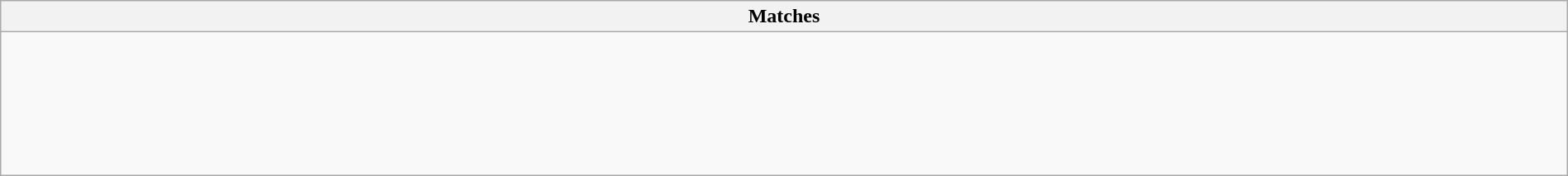<table class="wikitable collapsible collapsed" style="width:100%">
<tr>
<th>Matches</th>
</tr>
<tr>
<td><br>



<br><br><br><br><br></td>
</tr>
</table>
